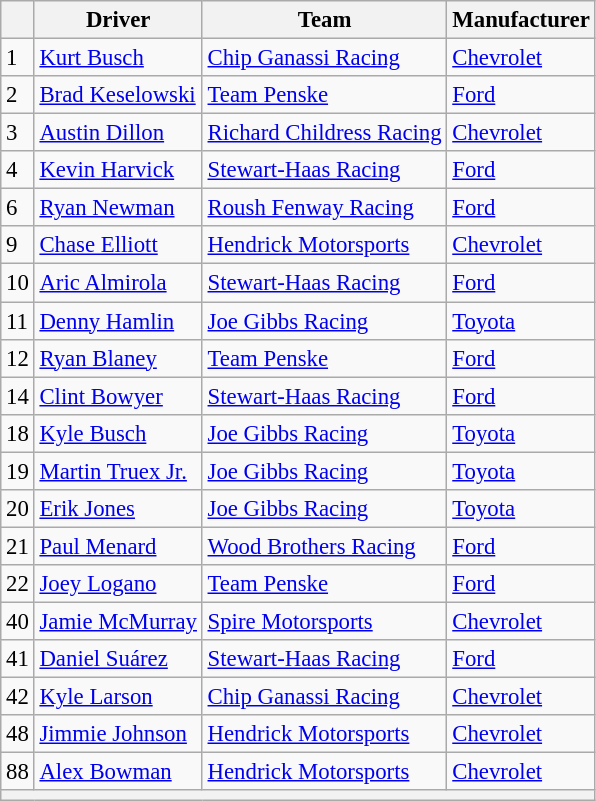<table class="wikitable" style="font-size:95%">
<tr>
<th></th>
<th>Driver</th>
<th>Team</th>
<th>Manufacturer</th>
</tr>
<tr>
<td>1</td>
<td><a href='#'>Kurt Busch</a></td>
<td><a href='#'>Chip Ganassi Racing</a></td>
<td><a href='#'>Chevrolet</a></td>
</tr>
<tr>
<td>2</td>
<td><a href='#'>Brad Keselowski</a></td>
<td><a href='#'>Team Penske</a></td>
<td><a href='#'>Ford</a></td>
</tr>
<tr>
<td>3</td>
<td><a href='#'>Austin Dillon</a></td>
<td><a href='#'>Richard Childress Racing</a></td>
<td><a href='#'>Chevrolet</a></td>
</tr>
<tr>
<td>4</td>
<td><a href='#'>Kevin Harvick</a></td>
<td><a href='#'>Stewart-Haas Racing</a></td>
<td><a href='#'>Ford</a></td>
</tr>
<tr>
<td>6</td>
<td><a href='#'>Ryan Newman</a></td>
<td><a href='#'>Roush Fenway Racing</a></td>
<td><a href='#'>Ford</a></td>
</tr>
<tr>
<td>9</td>
<td><a href='#'>Chase Elliott</a></td>
<td><a href='#'>Hendrick Motorsports</a></td>
<td><a href='#'>Chevrolet</a></td>
</tr>
<tr>
<td>10</td>
<td><a href='#'>Aric Almirola</a></td>
<td><a href='#'>Stewart-Haas Racing</a></td>
<td><a href='#'>Ford</a></td>
</tr>
<tr>
<td>11</td>
<td><a href='#'>Denny Hamlin</a></td>
<td><a href='#'>Joe Gibbs Racing</a></td>
<td><a href='#'>Toyota</a></td>
</tr>
<tr>
<td>12</td>
<td><a href='#'>Ryan Blaney</a></td>
<td><a href='#'>Team Penske</a></td>
<td><a href='#'>Ford</a></td>
</tr>
<tr>
<td>14</td>
<td><a href='#'>Clint Bowyer</a></td>
<td><a href='#'>Stewart-Haas Racing</a></td>
<td><a href='#'>Ford</a></td>
</tr>
<tr>
<td>18</td>
<td><a href='#'>Kyle Busch</a></td>
<td><a href='#'>Joe Gibbs Racing</a></td>
<td><a href='#'>Toyota</a></td>
</tr>
<tr>
<td>19</td>
<td><a href='#'>Martin Truex Jr.</a></td>
<td><a href='#'>Joe Gibbs Racing</a></td>
<td><a href='#'>Toyota</a></td>
</tr>
<tr>
<td>20</td>
<td><a href='#'>Erik Jones</a></td>
<td><a href='#'>Joe Gibbs Racing</a></td>
<td><a href='#'>Toyota</a></td>
</tr>
<tr>
<td>21</td>
<td><a href='#'>Paul Menard</a></td>
<td><a href='#'>Wood Brothers Racing</a></td>
<td><a href='#'>Ford</a></td>
</tr>
<tr>
<td>22</td>
<td><a href='#'>Joey Logano</a></td>
<td><a href='#'>Team Penske</a></td>
<td><a href='#'>Ford</a></td>
</tr>
<tr>
<td>40</td>
<td><a href='#'>Jamie McMurray</a></td>
<td><a href='#'>Spire Motorsports</a></td>
<td><a href='#'>Chevrolet</a></td>
</tr>
<tr>
<td>41</td>
<td><a href='#'>Daniel Suárez</a></td>
<td><a href='#'>Stewart-Haas Racing</a></td>
<td><a href='#'>Ford</a></td>
</tr>
<tr>
<td>42</td>
<td><a href='#'>Kyle Larson</a></td>
<td><a href='#'>Chip Ganassi Racing</a></td>
<td><a href='#'>Chevrolet</a></td>
</tr>
<tr>
<td>48</td>
<td><a href='#'>Jimmie Johnson</a></td>
<td><a href='#'>Hendrick Motorsports</a></td>
<td><a href='#'>Chevrolet</a></td>
</tr>
<tr>
<td>88</td>
<td><a href='#'>Alex Bowman</a></td>
<td><a href='#'>Hendrick Motorsports</a></td>
<td><a href='#'>Chevrolet</a></td>
</tr>
<tr>
<th colspan="5"></th>
</tr>
</table>
